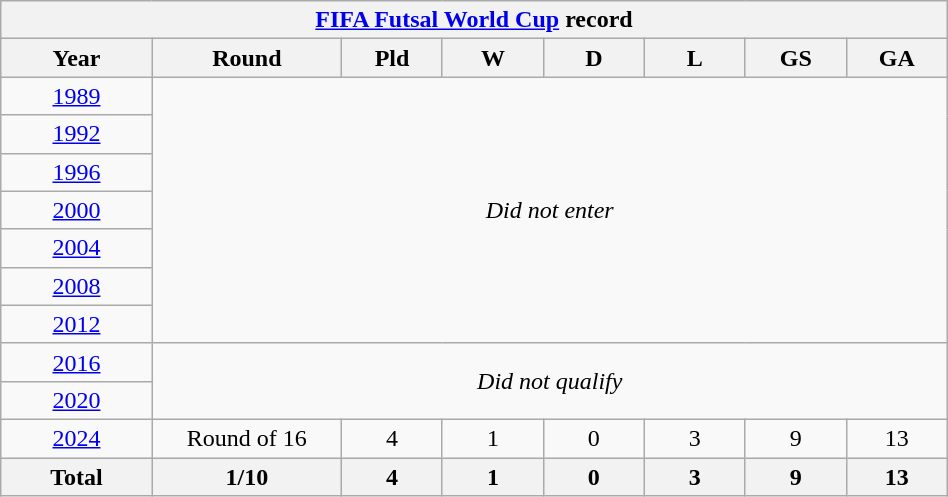<table class="wikitable" width=50% style="text-align: center;font-size:100%;">
<tr>
<th colspan=9><a href='#'>FIFA Futsal World Cup</a> record</th>
</tr>
<tr>
<th width=12%>Year</th>
<th width=15%>Round</th>
<th width=8%>Pld</th>
<th width=8%>W</th>
<th width=8%>D</th>
<th width=8%>L</th>
<th width=8%>GS</th>
<th width=8%>GA</th>
</tr>
<tr>
<td> <a href='#'>1989</a></td>
<td colspan=9 rowspan=7><em>Did not enter</em></td>
</tr>
<tr bgcolor=>
<td> <a href='#'>1992</a></td>
</tr>
<tr - bgcolor=>
<td> <a href='#'>1996</a></td>
</tr>
<tr - bgcolor=>
<td> <a href='#'>2000</a></td>
</tr>
<tr - bgcolor=>
<td> <a href='#'>2004</a></td>
</tr>
<tr - bgcolor=>
<td> <a href='#'>2008</a></td>
</tr>
<tr - bgcolor=>
<td> <a href='#'>2012</a></td>
</tr>
<tr - bgcolor=>
<td> <a href='#'>2016</a></td>
<td colspan=9 rowspan=2><em>Did not qualify</em></td>
</tr>
<tr - bgcolor=>
<td> <a href='#'>2020</a></td>
</tr>
<tr>
<td> <a href='#'>2024</a></td>
<td>Round of 16</td>
<td>4</td>
<td>1</td>
<td>0</td>
<td>3</td>
<td>9</td>
<td>13</td>
</tr>
<tr>
<th>Total</th>
<th>1/10</th>
<th>4</th>
<th>1</th>
<th>0</th>
<th>3</th>
<th>9</th>
<th>13</th>
</tr>
</table>
